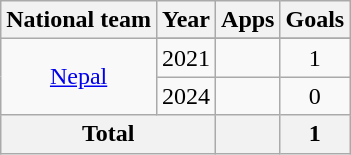<table class="wikitable" style="text-align:center">
<tr>
<th>National team</th>
<th>Year</th>
<th>Apps</th>
<th>Goals</th>
</tr>
<tr>
<td rowspan="3"><a href='#'>Nepal</a></td>
</tr>
<tr>
<td>2021</td>
<td></td>
<td>1</td>
</tr>
<tr>
<td>2024</td>
<td></td>
<td>0</td>
</tr>
<tr>
<th colspan="2">Total</th>
<th></th>
<th>1</th>
</tr>
</table>
